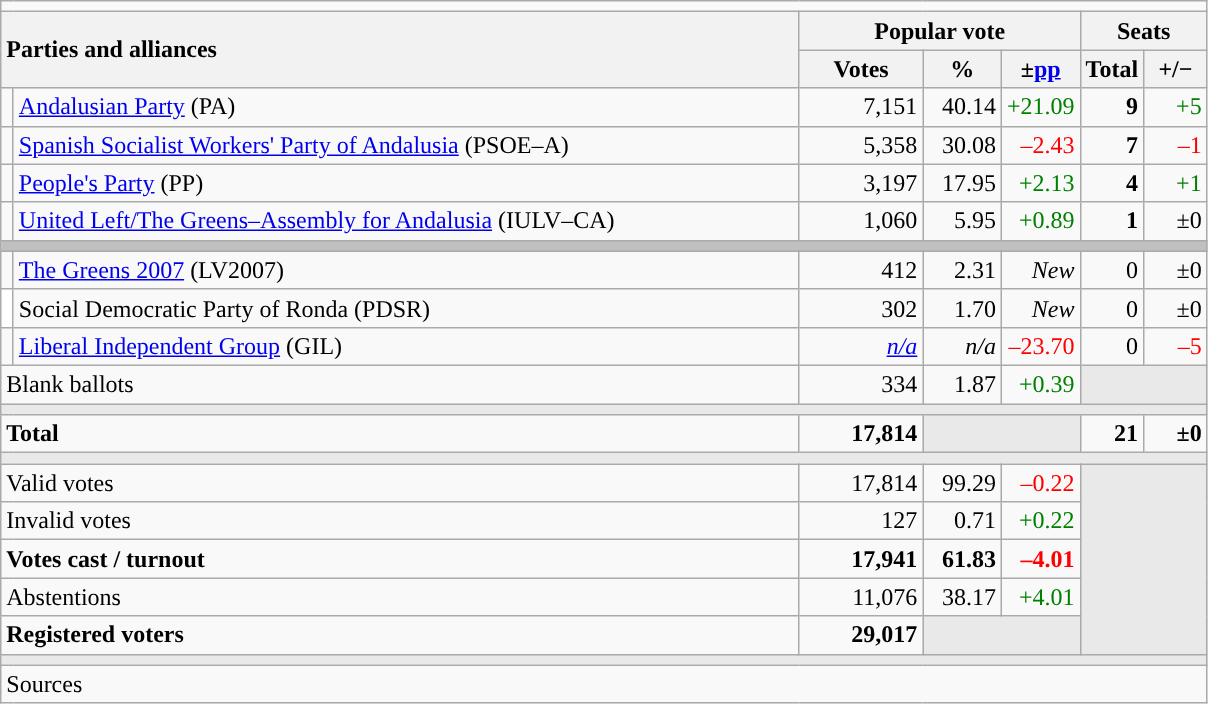<table class="wikitable" style="text-align:right;">
<tr>
<td colspan="7"></td>
</tr>
<tr>
<th style="text-align:left;" rowspan="2" colspan="2" width="525">Parties and alliances</th>
<th colspan="3">Popular vote</th>
<th colspan="2">Seats</th>
</tr>
<tr>
<th width="75">Votes</th>
<th width="45">%</th>
<th width="45">±<a href='#'>pp</a></th>
<th width="35">Total</th>
<th width="35">+/−</th>
</tr>
<tr>
<td width="1" style="color:inherit;background:"></td>
<td align="left"><a href='#'>Andalusian Party</a> (PA)</td>
<td>7,151</td>
<td>40.14</td>
<td style="color:green;">+21.09</td>
<td><strong>9</strong></td>
<td style="color:green;">+5</td>
</tr>
<tr>
<td style="color:inherit;background:"></td>
<td align="left"><a href='#'>Spanish Socialist Workers' Party of Andalusia</a> (PSOE–A)</td>
<td>5,358</td>
<td>30.08</td>
<td style="color:red;">–2.43</td>
<td><strong>7</strong></td>
<td style="color:red;">–1</td>
</tr>
<tr>
<td style="color:inherit;background:"></td>
<td align="left"><a href='#'>People's Party</a> (PP)</td>
<td>3,197</td>
<td>17.95</td>
<td style="color:green;">+2.13</td>
<td><strong>4</strong></td>
<td style="color:green;">+1</td>
</tr>
<tr>
<td style="color:inherit;background:"></td>
<td align="left"><a href='#'>United Left/The Greens–Assembly for Andalusia</a> (IULV–CA)</td>
<td>1,060</td>
<td>5.95</td>
<td style="color:green;">+0.89</td>
<td><strong>1</strong></td>
<td>±0</td>
</tr>
<tr>
<td colspan="7" bgcolor="#C0C0C0"></td>
</tr>
<tr>
<td style="color:inherit;background:"></td>
<td align="left"><a href='#'>The Greens 2007</a> (LV2007)</td>
<td>412</td>
<td>2.31</td>
<td><em>New</em></td>
<td>0</td>
<td>±0</td>
</tr>
<tr>
<td bgcolor="white"></td>
<td align="left">Social Democratic Party of Ronda (PDSR)</td>
<td>302</td>
<td>1.70</td>
<td><em>New</em></td>
<td>0</td>
<td>±0</td>
</tr>
<tr>
<td style="color:inherit;background:"></td>
<td align="left"><a href='#'>Liberal Independent Group</a> (GIL)</td>
<td><em><a href='#'>n/a</a></em></td>
<td><em>n/a</em></td>
<td style="color:red;">–23.70</td>
<td>0</td>
<td style="color:red;">–5</td>
</tr>
<tr>
<td align="left" colspan="2">Blank ballots</td>
<td>334</td>
<td>1.87</td>
<td style="color:green;">+0.39</td>
<td bgcolor="#E9E9E9" colspan="2"></td>
</tr>
<tr>
<td colspan="7" bgcolor="#E9E9E9"></td>
</tr>
<tr style="font-weight:bold;">
<td align="left" colspan="2">Total</td>
<td>17,814</td>
<td bgcolor="#E9E9E9" colspan="2"></td>
<td>21</td>
<td>±0</td>
</tr>
<tr>
<td colspan="7" bgcolor="#E9E9E9"></td>
</tr>
<tr>
<td align="left" colspan="2">Valid votes</td>
<td>17,814</td>
<td>99.29</td>
<td style="color:red;">–0.22</td>
<td bgcolor="#E9E9E9" colspan="2" rowspan="5"></td>
</tr>
<tr>
<td align="left" colspan="2">Invalid votes</td>
<td>127</td>
<td>0.71</td>
<td style="color:green;">+0.22</td>
</tr>
<tr style="font-weight:bold;">
<td align="left" colspan="2">Votes cast / turnout</td>
<td>17,941</td>
<td>61.83</td>
<td style="color:red;">–4.01</td>
</tr>
<tr>
<td align="left" colspan="2">Abstentions</td>
<td>11,076</td>
<td>38.17</td>
<td style="color:green;">+4.01</td>
</tr>
<tr style="font-weight:bold;">
<td align="left" colspan="2">Registered voters</td>
<td>29,017</td>
<td bgcolor="#E9E9E9" colspan="2"></td>
</tr>
<tr>
<td colspan="7" bgcolor="#E9E9E9"></td>
</tr>
<tr>
<td align="left" colspan="7">Sources</td>
</tr>
</table>
